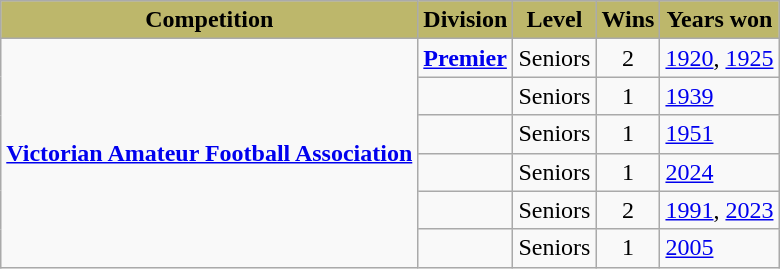<table class="wikitable">
<tr style="background:#bdb76b;">
<th style="background:#bdb76b;" align="center">Competition</th>
<th style="background:#bdb76b;" align="center">Division</th>
<th style="background:#bdb76b;" align="center">Level</th>
<th style="background:#bdb76b;" align="center">Wins</th>
<th style="background:#bdb76b;" align="center">Years won</th>
</tr>
<tr>
<td rowspan="6"><strong><a href='#'>Victorian Amateur Football Association</a></strong></td>
<td><strong><a href='#'>Premier</a></strong></td>
<td>Seniors</td>
<td align="center">2</td>
<td><a href='#'>1920</a>, <a href='#'>1925</a></td>
</tr>
<tr>
<td></td>
<td>Seniors</td>
<td align="center">1</td>
<td><a href='#'>1939</a></td>
</tr>
<tr>
<td></td>
<td>Seniors</td>
<td align="center">1</td>
<td><a href='#'>1951</a></td>
</tr>
<tr>
<td></td>
<td>Seniors</td>
<td align="center">1</td>
<td><a href='#'>2024</a></td>
</tr>
<tr>
<td></td>
<td>Seniors</td>
<td align="center">2</td>
<td><a href='#'>1991</a>, <a href='#'>2023</a></td>
</tr>
<tr>
<td></td>
<td>Seniors</td>
<td align="center">1</td>
<td><a href='#'>2005</a></td>
</tr>
</table>
